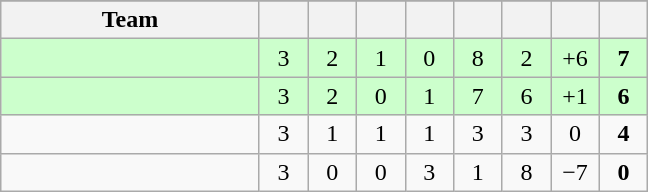<table class="wikitable" style="text-align:center;">
<tr>
</tr>
<tr>
<th width=165>Team</th>
<th width=25></th>
<th width=25></th>
<th width=25></th>
<th width=25></th>
<th width=25></th>
<th width=25></th>
<th width=25></th>
<th width=25></th>
</tr>
<tr style="background:#cfc;">
<td align="left"></td>
<td>3</td>
<td>2</td>
<td>1</td>
<td>0</td>
<td>8</td>
<td>2</td>
<td>+6</td>
<td><strong>7</strong></td>
</tr>
<tr style="background:#cfc;">
<td align="left"></td>
<td>3</td>
<td>2</td>
<td>0</td>
<td>1</td>
<td>7</td>
<td>6</td>
<td>+1</td>
<td><strong>6</strong></td>
</tr>
<tr>
<td align="left"><strong></strong></td>
<td>3</td>
<td>1</td>
<td>1</td>
<td>1</td>
<td>3</td>
<td>3</td>
<td>0</td>
<td><strong>4</strong></td>
</tr>
<tr>
<td align="left"></td>
<td>3</td>
<td>0</td>
<td>0</td>
<td>3</td>
<td>1</td>
<td>8</td>
<td>−7</td>
<td><strong>0</strong></td>
</tr>
</table>
